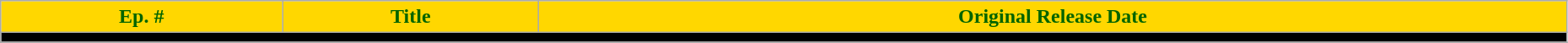<table class="wikitable plainrowheaders" width="98%">
<tr>
<th style="background: #FFD700; color: #006400;">Ep. #</th>
<th style="background: #FFD700; color: #006400;">Title</th>
<th style="background: #FFD700; color: #006400;">Original Release Date</th>
</tr>
<tr>
<td colspan="7" bgcolor="#000000"></td>
</tr>
<tr>
</tr>
</table>
